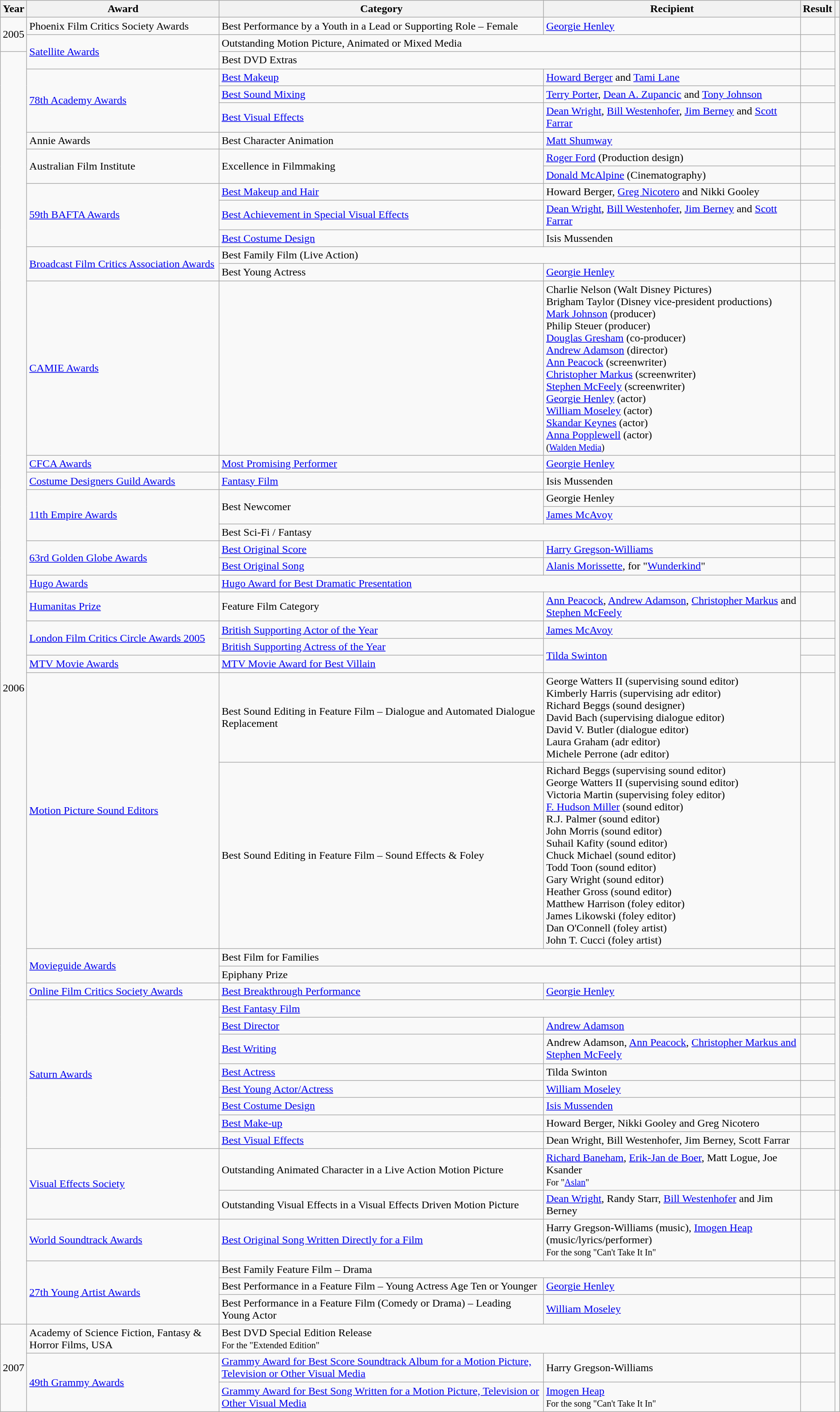<table class="wikitable sortable">
<tr>
<th>Year</th>
<th>Award</th>
<th>Category</th>
<th>Recipient</th>
<th>Result</th>
<th></th>
</tr>
<tr>
<td rowspan="2">2005</td>
<td>Phoenix Film Critics Society Awards</td>
<td>Best Performance by a Youth in a Lead or Supporting Role – Female</td>
<td><a href='#'>Georgie Henley</a></td>
<td></td>
<td rowspan="41"></td>
</tr>
<tr>
<td rowspan="2"><a href='#'>Satellite Awards</a></td>
<td colspan="2">Outstanding Motion Picture, Animated or Mixed Media</td>
<td></td>
</tr>
<tr>
<td rowspan="44">2006</td>
<td colspan="2">Best DVD Extras</td>
<td></td>
</tr>
<tr>
<td rowspan="3"><a href='#'>78th Academy Awards</a></td>
<td><a href='#'>Best Makeup</a></td>
<td><a href='#'>Howard Berger</a> and <a href='#'>Tami Lane</a></td>
<td></td>
</tr>
<tr>
<td><a href='#'>Best Sound Mixing</a></td>
<td><a href='#'>Terry Porter</a>, <a href='#'>Dean A. Zupancic</a> and <a href='#'>Tony Johnson</a></td>
<td></td>
</tr>
<tr>
<td><a href='#'>Best Visual Effects</a></td>
<td><a href='#'>Dean Wright</a>, <a href='#'>Bill Westenhofer</a>, <a href='#'>Jim Berney</a> and <a href='#'>Scott Farrar</a></td>
<td></td>
</tr>
<tr>
<td>Annie Awards</td>
<td>Best Character Animation</td>
<td><a href='#'>Matt Shumway</a></td>
<td></td>
</tr>
<tr>
<td rowspan="2">Australian Film Institute</td>
<td rowspan="2">Excellence in Filmmaking</td>
<td><a href='#'>Roger Ford</a> (Production design)</td>
<td></td>
</tr>
<tr>
<td><a href='#'>Donald McAlpine</a> (Cinematography)</td>
<td></td>
</tr>
<tr>
<td rowspan="3"><a href='#'>59th BAFTA Awards</a></td>
<td><a href='#'>Best Makeup and Hair</a></td>
<td>Howard Berger, <a href='#'>Greg Nicotero</a> and Nikki Gooley</td>
<td></td>
</tr>
<tr>
<td><a href='#'>Best Achievement in Special Visual Effects</a></td>
<td><a href='#'>Dean Wright</a>, <a href='#'>Bill Westenhofer</a>, <a href='#'>Jim Berney</a> and <a href='#'>Scott Farrar</a></td>
<td></td>
</tr>
<tr>
<td><a href='#'>Best Costume Design</a></td>
<td>Isis Mussenden</td>
<td></td>
</tr>
<tr>
<td rowspan="2"><a href='#'>Broadcast Film Critics Association Awards</a></td>
<td colspan="2">Best Family Film (Live Action)</td>
<td></td>
</tr>
<tr>
<td>Best Young Actress</td>
<td><a href='#'>Georgie Henley</a></td>
<td></td>
</tr>
<tr>
<td><a href='#'>CAMIE Awards</a></td>
<td></td>
<td>Charlie Nelson (Walt Disney Pictures) <br>Brigham Taylor (Disney vice-president productions) <br><a href='#'>Mark Johnson</a> (producer) <br>Philip Steuer (producer) <br><a href='#'>Douglas Gresham</a> (co-producer) <br><a href='#'>Andrew Adamson</a> (director) <br><a href='#'>Ann Peacock</a> (screenwriter) <br><a href='#'>Christopher Markus</a> (screenwriter) <br><a href='#'>Stephen McFeely</a> (screenwriter) <br> <a href='#'>Georgie Henley</a> (actor) <br> <a href='#'>William Moseley</a> (actor) <br><a href='#'>Skandar Keynes</a> (actor) <br><a href='#'>Anna Popplewell</a> (actor) <br> <small>(<a href='#'>Walden Media</a>)</small></td>
<td></td>
</tr>
<tr>
<td><a href='#'>CFCA Awards</a></td>
<td><a href='#'>Most Promising Performer</a></td>
<td><a href='#'>Georgie Henley</a></td>
<td></td>
</tr>
<tr>
<td><a href='#'>Costume Designers Guild Awards</a></td>
<td><a href='#'>Fantasy Film</a></td>
<td>Isis Mussenden</td>
<td></td>
</tr>
<tr>
<td rowspan="3"><a href='#'>11th Empire Awards</a></td>
<td rowspan="2">Best Newcomer</td>
<td>Georgie Henley</td>
<td></td>
</tr>
<tr>
<td><a href='#'>James McAvoy</a></td>
<td></td>
</tr>
<tr>
<td colspan="2">Best Sci-Fi / Fantasy</td>
<td></td>
</tr>
<tr>
<td rowspan="2"><a href='#'>63rd Golden Globe Awards</a></td>
<td><a href='#'>Best Original Score</a></td>
<td><a href='#'>Harry Gregson-Williams</a></td>
<td></td>
</tr>
<tr>
<td><a href='#'>Best Original Song</a></td>
<td><a href='#'>Alanis Morissette</a>, for "<a href='#'>Wunderkind</a>"</td>
<td></td>
</tr>
<tr>
<td><a href='#'>Hugo Awards</a></td>
<td colspan="2"><a href='#'>Hugo Award for Best Dramatic Presentation</a></td>
<td></td>
</tr>
<tr>
<td><a href='#'>Humanitas Prize</a></td>
<td>Feature Film Category</td>
<td><a href='#'>Ann Peacock</a>, <a href='#'>Andrew Adamson</a>, <a href='#'>Christopher Markus</a> and <a href='#'>Stephen McFeely</a></td>
<td></td>
</tr>
<tr>
<td rowspan="2"><a href='#'>London Film Critics Circle Awards 2005</a></td>
<td><a href='#'>British Supporting Actor of the Year</a></td>
<td><a href='#'>James McAvoy</a></td>
<td></td>
</tr>
<tr>
<td><a href='#'>British Supporting Actress of the Year</a></td>
<td rowspan="2"><a href='#'>Tilda Swinton</a></td>
<td></td>
</tr>
<tr>
<td><a href='#'>MTV Movie Awards</a></td>
<td><a href='#'>MTV Movie Award for Best Villain</a></td>
<td></td>
</tr>
<tr>
<td rowspan="2"><a href='#'>Motion Picture Sound Editors</a></td>
<td>Best Sound Editing in Feature Film – Dialogue and Automated Dialogue Replacement</td>
<td>George Watters II (supervising sound editor) <br>Kimberly Harris (supervising adr editor) <br> Richard Beggs (sound designer) <br> David Bach (supervising dialogue editor) <br> David V. Butler (dialogue editor) <br> Laura Graham (adr editor) <br> Michele Perrone (adr editor)</td>
<td></td>
</tr>
<tr>
<td>Best Sound Editing in Feature Film – Sound Effects & Foley</td>
<td>Richard Beggs (supervising sound editor) <br> George Watters II (supervising sound editor) <br> Victoria Martin (supervising foley editor) <br> <a href='#'>F. Hudson Miller</a> (sound editor) <br> R.J. Palmer (sound editor) <br> John Morris (sound editor) <br> Suhail Kafity (sound editor) <br> Chuck Michael (sound editor) <br> Todd Toon (sound editor) <br> Gary Wright (sound editor) <br> Heather Gross (sound editor) <br> Matthew Harrison (foley editor) <br> James Likowski (foley editor) <br> Dan O'Connell (foley artist) <br> John T. Cucci (foley artist)</td>
<td></td>
</tr>
<tr>
<td rowspan="2"><a href='#'>Movieguide Awards</a></td>
<td colspan="2">Best Film for Families</td>
<td></td>
</tr>
<tr>
<td colspan="2">Epiphany Prize</td>
<td></td>
</tr>
<tr>
<td><a href='#'>Online Film Critics Society Awards</a></td>
<td><a href='#'>Best Breakthrough Performance</a></td>
<td><a href='#'>Georgie Henley</a></td>
<td></td>
</tr>
<tr>
<td rowspan="8"><a href='#'>Saturn Awards</a></td>
<td colspan="2"><a href='#'>Best Fantasy Film</a></td>
<td></td>
</tr>
<tr>
<td><a href='#'>Best Director</a></td>
<td><a href='#'>Andrew Adamson</a></td>
<td></td>
</tr>
<tr>
<td><a href='#'>Best Writing</a></td>
<td>Andrew Adamson, <a href='#'>Ann Peacock</a>, <a href='#'>Christopher Markus and Stephen McFeely</a></td>
<td></td>
</tr>
<tr>
<td><a href='#'>Best Actress</a></td>
<td>Tilda Swinton</td>
<td></td>
</tr>
<tr>
<td><a href='#'>Best Young Actor/Actress</a></td>
<td><a href='#'>William Moseley</a></td>
<td></td>
</tr>
<tr>
<td><a href='#'>Best Costume Design</a></td>
<td><a href='#'>Isis Mussenden</a></td>
<td></td>
</tr>
<tr>
<td><a href='#'>Best Make-up</a></td>
<td>Howard Berger, Nikki Gooley and Greg Nicotero</td>
<td></td>
</tr>
<tr>
<td><a href='#'>Best Visual Effects</a></td>
<td>Dean Wright, Bill Westenhofer, Jim Berney, Scott Farrar</td>
<td></td>
</tr>
<tr>
<td rowspan="2"><a href='#'>Visual Effects Society</a></td>
<td>Outstanding Animated Character in a Live Action Motion Picture</td>
<td><a href='#'>Richard Baneham</a>, <a href='#'>Erik-Jan de Boer</a>, Matt Logue, Joe Ksander <br><small>For "<a href='#'>Aslan</a>"</small></td>
<td></td>
</tr>
<tr>
<td>Outstanding Visual Effects in a Visual Effects Driven Motion Picture</td>
<td><a href='#'>Dean Wright</a>, Randy Starr, <a href='#'>Bill Westenhofer</a> and Jim Berney</td>
<td></td>
</tr>
<tr>
<td><a href='#'>World Soundtrack Awards</a></td>
<td><a href='#'>Best Original Song Written Directly for a Film</a></td>
<td>Harry Gregson-Williams (music), <a href='#'>Imogen Heap</a> (music/lyrics/performer) <br><small>For the song "Can't Take It In"</small></td>
<td></td>
</tr>
<tr>
<td rowspan="3"><a href='#'>27th Young Artist Awards</a></td>
<td colspan="2">Best Family Feature Film – Drama</td>
<td></td>
</tr>
<tr>
<td>Best Performance in a Feature Film – Young Actress Age Ten or Younger</td>
<td><a href='#'>Georgie Henley</a></td>
<td></td>
</tr>
<tr>
<td>Best Performance in a Feature Film (Comedy or Drama) – Leading Young Actor</td>
<td><a href='#'>William Moseley</a></td>
<td></td>
</tr>
<tr>
<td rowspan="3">2007</td>
<td>Academy of Science Fiction, Fantasy & Horror Films, USA</td>
<td colspan="2">Best DVD Special Edition Release <br><small>For the "Extended Edition"</small></td>
<td></td>
</tr>
<tr>
<td rowspan="2"><a href='#'>49th Grammy Awards</a></td>
<td><a href='#'>Grammy Award for Best Score Soundtrack Album for a Motion Picture, Television or Other Visual Media</a></td>
<td>Harry Gregson-Williams</td>
<td></td>
</tr>
<tr>
<td><a href='#'>Grammy Award for Best Song Written for a Motion Picture, Television or Other Visual Media</a></td>
<td><a href='#'>Imogen Heap</a><br><small>For the song "Can't Take It In"</small></td>
<td></td>
</tr>
</table>
